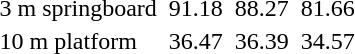<table>
<tr>
<td>3 m springboard</td>
<td></td>
<td>91.18</td>
<td></td>
<td>88.27</td>
<td></td>
<td>81.66</td>
</tr>
<tr>
<td>10 m platform</td>
<td></td>
<td>36.47</td>
<td></td>
<td>36.39</td>
<td></td>
<td>34.57</td>
</tr>
</table>
